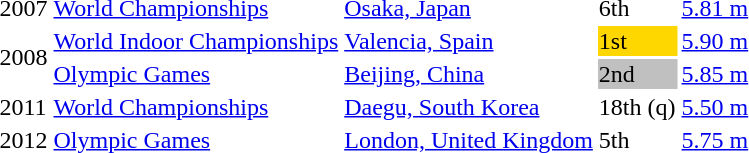<table>
<tr>
<td>2007</td>
<td><a href='#'>World Championships</a></td>
<td><a href='#'>Osaka, Japan</a></td>
<td>6th</td>
<td><a href='#'>5.81 m</a></td>
</tr>
<tr>
<td rowspan=2>2008</td>
<td><a href='#'>World Indoor Championships</a></td>
<td><a href='#'>Valencia, Spain</a></td>
<td bgcolor="gold">1st</td>
<td><a href='#'>5.90 m</a></td>
</tr>
<tr>
<td><a href='#'>Olympic Games</a></td>
<td><a href='#'>Beijing, China</a></td>
<td bgcolor="silver">2nd</td>
<td><a href='#'>5.85 m</a></td>
</tr>
<tr>
<td>2011</td>
<td><a href='#'>World Championships</a></td>
<td><a href='#'>Daegu, South Korea</a></td>
<td>18th (q)</td>
<td><a href='#'>5.50 m</a></td>
</tr>
<tr>
<td>2012</td>
<td><a href='#'>Olympic Games</a></td>
<td><a href='#'>London, United Kingdom</a></td>
<td>5th</td>
<td><a href='#'>5.75 m</a></td>
</tr>
</table>
